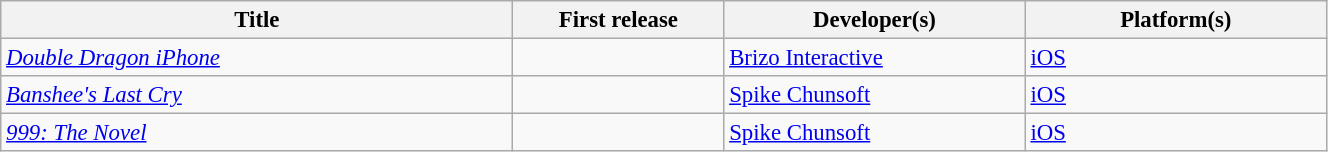<table class="wikitable sortable" style="text-align:left;width:70%;font-size:95%;">
<tr>
<th style="width:34%;">Title</th>
<th style="width:14%;">First release</th>
<th style="width:20%;">Developer(s)</th>
<th style="width:20%;">Platform(s)</th>
</tr>
<tr>
<td><em><a href='#'>Double Dragon iPhone</a></em></td>
<td></td>
<td><a href='#'>Brizo Interactive</a></td>
<td><a href='#'>iOS</a></td>
</tr>
<tr>
<td><em><a href='#'>Banshee's Last Cry</a></em></td>
<td></td>
<td><a href='#'>Spike Chunsoft</a></td>
<td><a href='#'>iOS</a></td>
</tr>
<tr>
<td><em><a href='#'>999: The Novel</a></em></td>
<td></td>
<td><a href='#'>Spike Chunsoft</a></td>
<td><a href='#'>iOS</a></td>
</tr>
</table>
